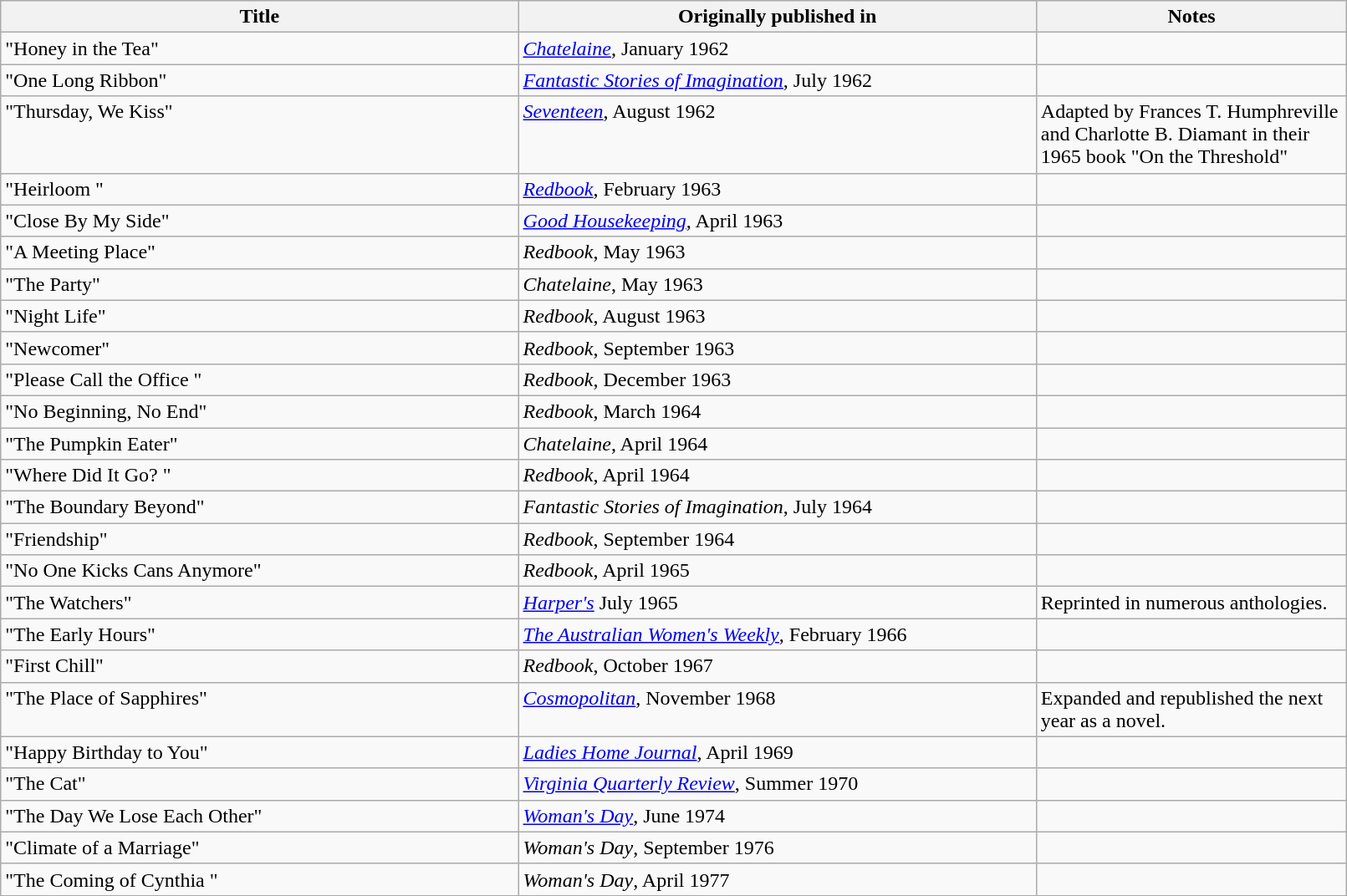<table class="wikitable" style="width: 85%" style="width: 85%">
<tr valign="top">
<th width="25%">Title</th>
<th width="25%">Originally published in</th>
<th width="15%">Notes</th>
</tr>
<tr valign="top">
<td>"Honey in the Tea"</td>
<td><em><a href='#'>Chatelaine</a></em>, January 1962</td>
<td></td>
</tr>
<tr valign="top">
<td>"One Long Ribbon"</td>
<td><em><a href='#'>Fantastic Stories of Imagination</a></em>, July 1962</td>
<td></td>
</tr>
<tr valign="top">
<td>"Thursday, We Kiss"</td>
<td><em><a href='#'>Seventeen</a></em>, August 1962</td>
<td>Adapted by Frances T. Humphreville and Charlotte B. Diamant in their 1965 book "On the Threshold"</td>
</tr>
<tr valign="top">
<td>"Heirloom "</td>
<td><em><a href='#'>Redbook</a></em>, February 1963</td>
<td></td>
</tr>
<tr valign="top">
<td>"Close By My Side"</td>
<td><em><a href='#'>Good Housekeeping</a></em>, April 1963</td>
<td></td>
</tr>
<tr valign="top">
<td>"A Meeting Place"</td>
<td><em>Redbook</em>, May 1963</td>
<td></td>
</tr>
<tr valign="top">
<td>"The Party"</td>
<td><em>Chatelaine</em>, May 1963</td>
<td></td>
</tr>
<tr valign="top">
<td>"Night Life"</td>
<td><em>Redbook</em>, August 1963</td>
<td></td>
</tr>
<tr valign="top">
<td>"Newcomer"</td>
<td><em>Redbook</em>, September 1963</td>
<td></td>
</tr>
<tr valign="top">
<td>"Please Call the Office "</td>
<td><em>Redbook</em>, December 1963</td>
<td></td>
</tr>
<tr valign="top">
<td>"No Beginning, No End"</td>
<td><em>Redbook</em>, March 1964</td>
<td></td>
</tr>
<tr valign="top">
<td>"The Pumpkin Eater"</td>
<td><em>Chatelaine</em>, April 1964</td>
<td></td>
</tr>
<tr valign="top">
<td>"Where Did It Go? "</td>
<td><em>Redbook</em>, April 1964</td>
<td></td>
</tr>
<tr valign="top">
<td>"The Boundary Beyond"</td>
<td><em>Fantastic Stories of Imagination</em>, July 1964</td>
<td></td>
</tr>
<tr valign="top">
<td>"Friendship"</td>
<td><em>Redbook</em>, September 1964</td>
<td></td>
</tr>
<tr valign="top">
<td>"No One Kicks Cans Anymore"</td>
<td><em>Redbook</em>, April 1965</td>
<td></td>
</tr>
<tr valign="top">
<td>"The Watchers"</td>
<td><em><a href='#'>Harper's</a></em> July 1965</td>
<td>Reprinted in numerous anthologies.</td>
</tr>
<tr valign="top">
<td>"The Early Hours"</td>
<td><em><a href='#'>The Australian Women's Weekly</a></em>, February 1966</td>
<td></td>
</tr>
<tr valign="top">
<td>"First Chill"</td>
<td><em>Redbook</em>, October 1967</td>
<td></td>
</tr>
<tr valign="top">
<td>"The Place of Sapphires"</td>
<td><em><a href='#'>Cosmopolitan</a></em>, November 1968</td>
<td>Expanded and republished the next year as a novel.</td>
</tr>
<tr valign="top">
<td>"Happy Birthday to You"</td>
<td><em><a href='#'>Ladies Home Journal</a></em>, April 1969</td>
<td></td>
</tr>
<tr valign="top">
<td>"The Cat"</td>
<td><em><a href='#'>Virginia Quarterly Review</a></em>, Summer 1970</td>
<td></td>
</tr>
<tr valign="top">
<td>"The Day We Lose Each Other"</td>
<td><em><a href='#'>Woman's Day</a></em>, June 1974</td>
<td></td>
</tr>
<tr valign="top">
<td>"Climate of a Marriage"</td>
<td><em>Woman's Day</em>, September 1976</td>
<td></td>
</tr>
<tr valign="top">
<td>"The Coming of Cynthia "</td>
<td><em>Woman's Day</em>, April 1977</td>
<td></td>
</tr>
<tr valign="top">
</tr>
</table>
